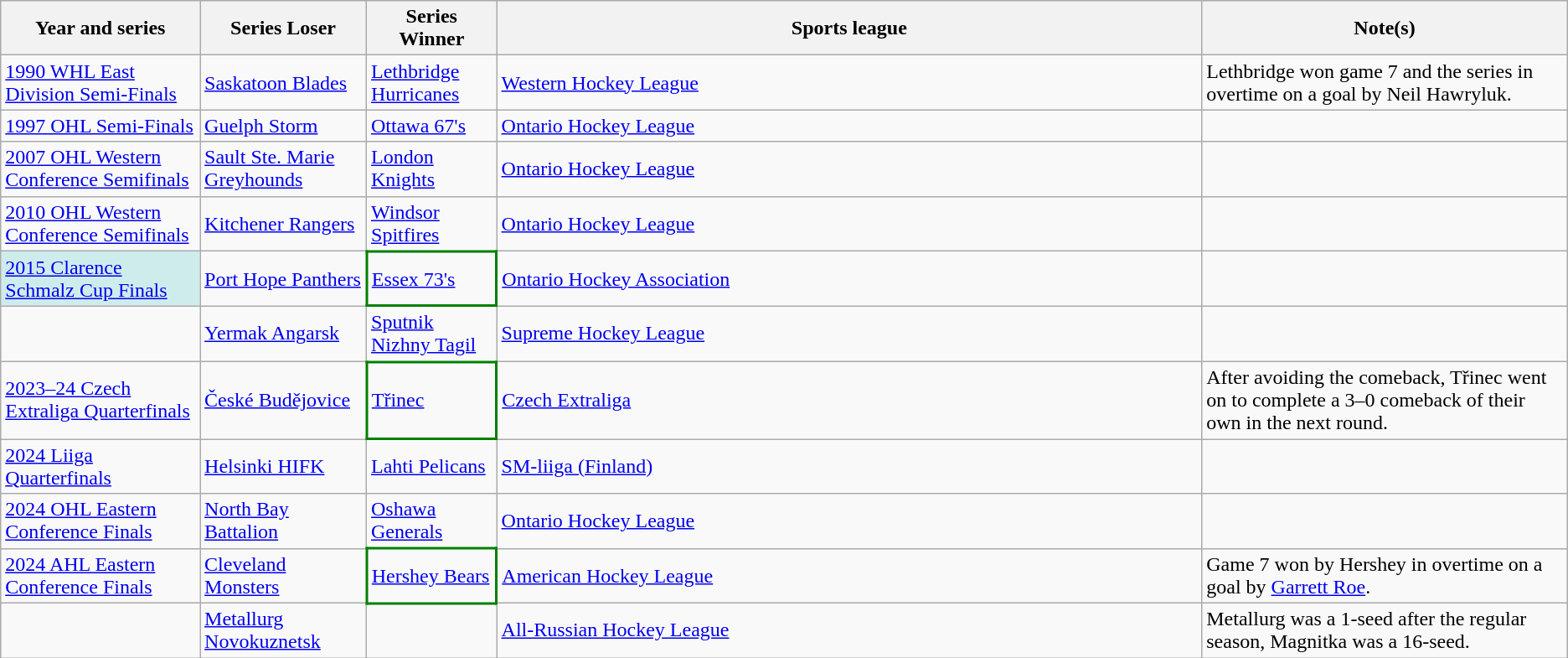<table class="wikitable">
<tr>
<th>Year and series</th>
<th>Series Loser</th>
<th>Series Winner</th>
<th width="45%">Sports league</th>
<th>Note(s)</th>
</tr>
<tr>
<td><a href='#'>1990 WHL East Division Semi-Finals</a></td>
<td><a href='#'>Saskatoon Blades</a></td>
<td><a href='#'>Lethbridge Hurricanes</a></td>
<td><a href='#'>Western Hockey League</a></td>
<td>Lethbridge won game 7 and the series in overtime on a goal by Neil Hawryluk.</td>
</tr>
<tr>
<td><a href='#'>1997 OHL Semi-Finals</a></td>
<td><a href='#'>Guelph Storm</a></td>
<td><a href='#'>Ottawa 67's</a></td>
<td><a href='#'>Ontario Hockey League</a></td>
<td></td>
</tr>
<tr>
<td><a href='#'>2007 OHL Western Conference Semifinals</a></td>
<td><a href='#'>Sault Ste. Marie Greyhounds</a></td>
<td><a href='#'>London Knights</a></td>
<td><a href='#'>Ontario Hockey League</a></td>
<td></td>
</tr>
<tr>
<td><a href='#'>2010 OHL Western Conference Semifinals</a></td>
<td><a href='#'>Kitchener Rangers</a></td>
<td><a href='#'>Windsor Spitfires</a></td>
<td><a href='#'>Ontario Hockey League</a></td>
<td></td>
</tr>
<tr>
<td style="background-color:#cfecec"><a href='#'>2015 Clarence Schmalz Cup Finals</a></td>
<td><a href='#'>Port Hope Panthers</a></td>
<td style="border-bottom:2px solid green; border-top:2px solid green; border-left:2px solid green; border-right:2px solid green"><a href='#'>Essex 73's</a></td>
<td><a href='#'>Ontario Hockey Association</a></td>
<td></td>
</tr>
<tr>
<td></td>
<td><a href='#'>Yermak Angarsk</a></td>
<td><a href='#'>Sputnik Nizhny Tagil</a></td>
<td><a href='#'>Supreme Hockey League</a></td>
<td></td>
</tr>
<tr>
<td><a href='#'>2023–24 Czech Extraliga Quarterfinals</a></td>
<td><a href='#'>České Budějovice</a></td>
<td style="border-bottom:2px solid green; border-top:2px solid green; border-left:2px solid green; border-right:2px solid green"><a href='#'>Třinec</a></td>
<td><a href='#'>Czech Extraliga</a></td>
<td>After avoiding the comeback, Třinec went on to complete a 3–0 comeback of their own in the next round.</td>
</tr>
<tr>
<td><a href='#'>2024 Liiga Quarterfinals</a></td>
<td><a href='#'>Helsinki HIFK</a></td>
<td><a href='#'>Lahti Pelicans</a></td>
<td><a href='#'>SM-liiga (Finland)</a></td>
<td></td>
</tr>
<tr>
<td><a href='#'>2024 OHL Eastern Conference Finals</a></td>
<td><a href='#'>North Bay Battalion</a></td>
<td><a href='#'>Oshawa Generals</a></td>
<td><a href='#'>Ontario Hockey League</a></td>
<td></td>
</tr>
<tr>
<td><a href='#'>2024 AHL Eastern Conference Finals</a></td>
<td><a href='#'>Cleveland Monsters</a></td>
<td style="border-bottom:2px solid green; border-top:2px solid green; border-left:2px solid green; border-right:2px solid green"><a href='#'>Hershey Bears</a></td>
<td><a href='#'>American Hockey League</a></td>
<td>Game 7 won by Hershey in overtime on a goal by <a href='#'>Garrett Roe</a>.</td>
</tr>
<tr>
<td></td>
<td><a href='#'>Metallurg Novokuznetsk</a></td>
<td></td>
<td><a href='#'>All-Russian Hockey League</a></td>
<td>Metallurg was a 1-seed after the regular season, Magnitka was a 16-seed.</td>
</tr>
</table>
